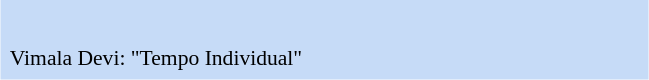<table class="toccolours" style="float: right; margin-left: 1em; margin-right: 2em; font-size: 90%; background:#c6dbf7; width:30em; max-width: 40%;" cellspacing="5">
<tr>
<td style="text-align: left;"><br></td>
</tr>
<tr>
<td style="text-align: left;">Vimala Devi: "Tempo Individual"</td>
</tr>
</table>
